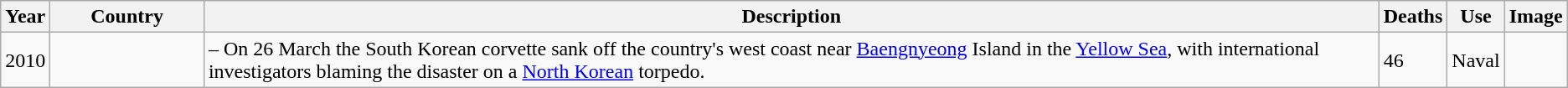<table class="wikitable sortable" style="display: inline-table;">
<tr>
<th data-sort-type="number">Year</th>
<th width=115px>Country</th>
<th>Description</th>
<th data-sort-type="number">Deaths</th>
<th>Use</th>
<th class="unsortable">Image</th>
</tr>
<tr>
<td>2010</td>
<td></td>
<td> – On 26 March the South Korean corvette sank off the country's west coast near <a href='#'>Baengnyeong</a> Island in the <a href='#'>Yellow Sea</a>, with international investigators blaming the disaster on a <a href='#'>North Korean</a> torpedo.</td>
<td>46</td>
<td>Naval</td>
<td></td>
</tr>
</table>
